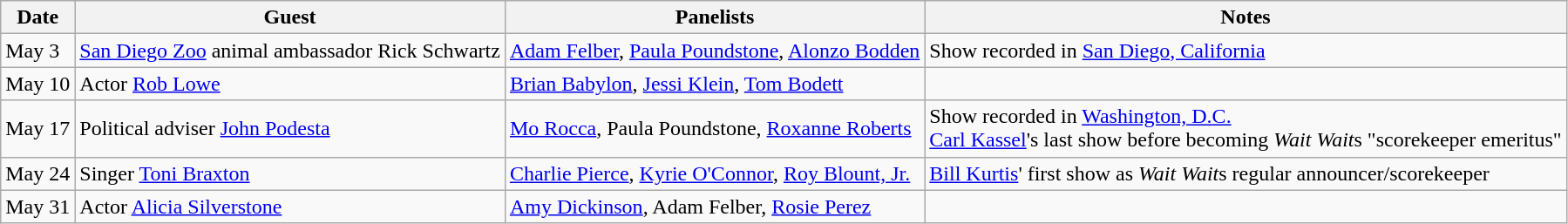<table class="wikitable">
<tr>
<th>Date</th>
<th>Guest</th>
<th>Panelists</th>
<th>Notes</th>
</tr>
<tr>
<td>May 3</td>
<td><a href='#'>San Diego Zoo</a> animal ambassador Rick Schwartz</td>
<td><a href='#'>Adam Felber</a>, <a href='#'>Paula Poundstone</a>, <a href='#'>Alonzo Bodden</a></td>
<td>Show recorded in <a href='#'>San Diego, California</a></td>
</tr>
<tr>
<td>May 10</td>
<td>Actor <a href='#'>Rob Lowe</a></td>
<td><a href='#'>Brian Babylon</a>, <a href='#'>Jessi Klein</a>, <a href='#'>Tom Bodett</a></td>
<td></td>
</tr>
<tr>
<td>May 17</td>
<td>Political adviser <a href='#'>John Podesta</a></td>
<td><a href='#'>Mo Rocca</a>, Paula Poundstone, <a href='#'>Roxanne Roberts</a></td>
<td>Show recorded in <a href='#'>Washington, D.C.</a><br><a href='#'>Carl Kassel</a>'s last show before becoming <em>Wait Wait</em>s "scorekeeper emeritus"</td>
</tr>
<tr>
<td>May 24</td>
<td>Singer <a href='#'>Toni Braxton</a></td>
<td><a href='#'>Charlie Pierce</a>, <a href='#'>Kyrie O'Connor</a>, <a href='#'>Roy Blount, Jr.</a></td>
<td><a href='#'>Bill Kurtis</a>' first show as <em>Wait Wait</em>s regular announcer/scorekeeper</td>
</tr>
<tr>
<td>May 31</td>
<td>Actor <a href='#'>Alicia Silverstone</a></td>
<td><a href='#'>Amy Dickinson</a>, Adam Felber, <a href='#'>Rosie Perez</a></td>
<td></td>
</tr>
</table>
